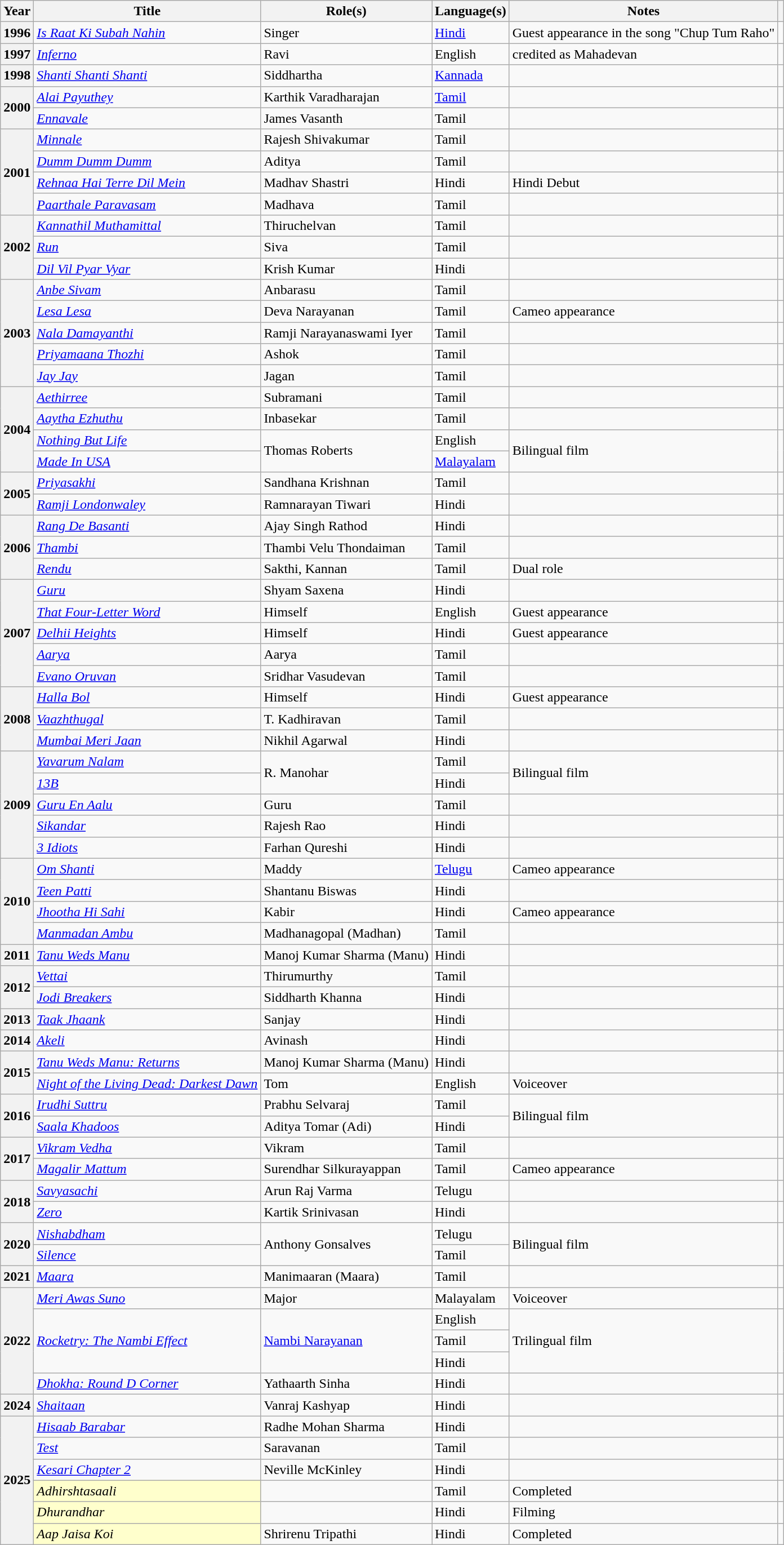<table class="wikitable plainrowheaders sortable" >
<tr>
<th scope="col">Year</th>
<th scope="col">Title</th>
<th scope="col">Role(s)</th>
<th scope="col">Language(s)</th>
<th scope="col" class="unsortable">Notes</th>
<th scope="col" class="unsortable"></th>
</tr>
<tr>
<th scope="row">1996</th>
<td><em><a href='#'>Is Raat Ki Subah Nahin</a></em></td>
<td>Singer</td>
<td><a href='#'>Hindi</a></td>
<td>Guest appearance in the song "Chup Tum Raho"</td>
<td style="text-align:center;"></td>
</tr>
<tr>
<th scope="row">1997</th>
<td><em><a href='#'>Inferno</a></em></td>
<td>Ravi</td>
<td>English</td>
<td>credited as Mahadevan</td>
<td style="text-align:center;"></td>
</tr>
<tr>
<th scope="row">1998</th>
<td><em><a href='#'>Shanti Shanti Shanti</a></em></td>
<td>Siddhartha</td>
<td><a href='#'>Kannada</a></td>
<td></td>
<td style="text-align:center;"></td>
</tr>
<tr>
<th rowspan="2" scope="row">2000</th>
<td><em><a href='#'>Alai Payuthey</a></em></td>
<td>Karthik Varadharajan</td>
<td><a href='#'>Tamil</a></td>
<td></td>
<td style="text-align:center;"></td>
</tr>
<tr>
<td><em><a href='#'>Ennavale</a></em></td>
<td>James Vasanth</td>
<td>Tamil</td>
<td></td>
<td style="text-align:center;"></td>
</tr>
<tr>
<th rowspan="4" scope="row">2001</th>
<td><em><a href='#'>Minnale</a></em></td>
<td>Rajesh Shivakumar</td>
<td>Tamil</td>
<td></td>
<td style="text-align:center;"></td>
</tr>
<tr>
<td><em><a href='#'>Dumm Dumm Dumm</a></em></td>
<td>Aditya</td>
<td>Tamil</td>
<td></td>
<td style="text-align:center;"></td>
</tr>
<tr>
<td><em><a href='#'>Rehnaa Hai Terre Dil Mein</a></em></td>
<td>Madhav Shastri</td>
<td>Hindi</td>
<td>Hindi Debut</td>
<td style="text-align:center;"></td>
</tr>
<tr>
<td><em><a href='#'>Paarthale Paravasam</a></em></td>
<td>Madhava</td>
<td>Tamil</td>
<td></td>
<td style="text-align:center;"></td>
</tr>
<tr>
<th rowspan="3" scope="row">2002</th>
<td><em><a href='#'>Kannathil Muthamittal</a></em></td>
<td>Thiruchelvan</td>
<td>Tamil</td>
<td></td>
<td style="text-align:center;"></td>
</tr>
<tr>
<td><em><a href='#'>Run</a></em></td>
<td>Siva</td>
<td>Tamil</td>
<td></td>
<td style="text-align:center;"></td>
</tr>
<tr>
<td><em><a href='#'>Dil Vil Pyar Vyar</a></em></td>
<td>Krish Kumar</td>
<td>Hindi</td>
<td></td>
<td style="text-align:center;"></td>
</tr>
<tr>
<th rowspan="5" scope="row">2003</th>
<td><em><a href='#'>Anbe Sivam</a></em></td>
<td>Anbarasu</td>
<td>Tamil</td>
<td></td>
<td style="text-align:center;"></td>
</tr>
<tr>
<td><em><a href='#'>Lesa Lesa</a></em></td>
<td>Deva Narayanan</td>
<td>Tamil</td>
<td>Cameo appearance</td>
<td style="text-align:center;"></td>
</tr>
<tr>
<td><em><a href='#'>Nala Damayanthi</a></em></td>
<td>Ramji Narayanaswami Iyer</td>
<td>Tamil</td>
<td></td>
<td style="text-align:center;"></td>
</tr>
<tr>
<td><em><a href='#'>Priyamaana Thozhi</a></em></td>
<td>Ashok</td>
<td>Tamil</td>
<td></td>
<td style="text-align:center;"></td>
</tr>
<tr>
<td><em><a href='#'>Jay Jay</a></em></td>
<td>Jagan</td>
<td>Tamil</td>
<td></td>
<td style="text-align:center;"></td>
</tr>
<tr>
<th rowspan="4" scope="row">2004</th>
<td><em><a href='#'>Aethirree</a></em></td>
<td>Subramani</td>
<td>Tamil</td>
<td></td>
<td style="text-align:center;"></td>
</tr>
<tr>
<td><em><a href='#'>Aaytha Ezhuthu</a></em></td>
<td>Inbasekar</td>
<td>Tamil</td>
<td></td>
<td style="text-align:center;"></td>
</tr>
<tr>
<td><em><a href='#'>Nothing But Life</a></em></td>
<td rowspan="2">Thomas Roberts</td>
<td>English</td>
<td rowspan="2">Bilingual film</td>
<td rowspan="2" style="text-align:center;"></td>
</tr>
<tr>
<td><em><a href='#'>Made In USA</a></em></td>
<td><a href='#'>Malayalam</a></td>
</tr>
<tr>
<th rowspan="2" scope="row">2005</th>
<td><em><a href='#'>Priyasakhi</a></em></td>
<td>Sandhana Krishnan</td>
<td>Tamil</td>
<td></td>
<td style="text-align:center;"></td>
</tr>
<tr>
<td><em><a href='#'>Ramji Londonwaley</a></em></td>
<td>Ramnarayan Tiwari</td>
<td>Hindi</td>
<td></td>
<td style="text-align:center;"></td>
</tr>
<tr>
<th rowspan="3" scope="row">2006</th>
<td><em><a href='#'>Rang De Basanti</a></em></td>
<td>Ajay Singh Rathod</td>
<td>Hindi</td>
<td></td>
<td style="text-align:center;"></td>
</tr>
<tr>
<td><em><a href='#'>Thambi</a></em></td>
<td>Thambi Velu Thondaiman</td>
<td>Tamil</td>
<td></td>
<td style="text-align:center;"></td>
</tr>
<tr>
<td><em><a href='#'>Rendu</a></em></td>
<td>Sakthi, Kannan</td>
<td>Tamil</td>
<td>Dual role</td>
<td style="text-align:center;"></td>
</tr>
<tr>
<th rowspan="5" scope="row">2007</th>
<td><em><a href='#'>Guru</a></em></td>
<td>Shyam Saxena</td>
<td>Hindi</td>
<td></td>
<td style="text-align:center;"></td>
</tr>
<tr>
<td><em><a href='#'>That Four-Letter Word</a></em></td>
<td>Himself</td>
<td>English</td>
<td>Guest appearance</td>
<td style="text-align:center;"></td>
</tr>
<tr>
<td><em><a href='#'>Delhii Heights</a></em></td>
<td>Himself</td>
<td>Hindi</td>
<td>Guest appearance</td>
<td style="text-align:center;"></td>
</tr>
<tr>
<td><em><a href='#'>Aarya</a></em></td>
<td>Aarya</td>
<td>Tamil</td>
<td></td>
<td style="text-align:center;"></td>
</tr>
<tr>
<td><em><a href='#'>Evano Oruvan</a></em></td>
<td>Sridhar Vasudevan</td>
<td>Tamil</td>
<td></td>
<td style="text-align:center;"></td>
</tr>
<tr>
<th rowspan="3" scope="row">2008</th>
<td><em><a href='#'>Halla Bol</a></em></td>
<td>Himself</td>
<td>Hindi</td>
<td>Guest appearance</td>
<td style="text-align:center;"></td>
</tr>
<tr>
<td><em><a href='#'>Vaazhthugal</a></em></td>
<td>T. Kadhiravan</td>
<td>Tamil</td>
<td></td>
<td style="text-align:center;"></td>
</tr>
<tr>
<td><em><a href='#'>Mumbai Meri Jaan</a></em></td>
<td>Nikhil Agarwal</td>
<td>Hindi</td>
<td></td>
<td style="text-align:center;"></td>
</tr>
<tr>
<th rowspan="5" scope="row">2009</th>
<td><em><a href='#'>Yavarum Nalam</a></em></td>
<td rowspan="2">R. Manohar</td>
<td>Tamil</td>
<td rowspan="2">Bilingual film</td>
<td rowspan="2" style="text-align: center;"></td>
</tr>
<tr>
<td><em><a href='#'>13B</a></em></td>
<td>Hindi</td>
</tr>
<tr>
<td><em><a href='#'>Guru En Aalu</a></em></td>
<td>Guru</td>
<td>Tamil</td>
<td></td>
<td style="text-align:center;"></td>
</tr>
<tr>
<td><em><a href='#'>Sikandar</a></em></td>
<td>Rajesh Rao</td>
<td>Hindi</td>
<td></td>
<td style="text-align:center;"></td>
</tr>
<tr>
<td><em><a href='#'>3 Idiots</a></em></td>
<td>Farhan Qureshi</td>
<td>Hindi</td>
<td></td>
<td style="text-align:center;"></td>
</tr>
<tr>
<th rowspan="4" scope="row">2010</th>
<td><em><a href='#'>Om Shanti</a></em></td>
<td>Maddy</td>
<td><a href='#'>Telugu</a></td>
<td>Cameo appearance</td>
<td style="text-align:center;"></td>
</tr>
<tr>
<td><em><a href='#'>Teen Patti</a></em></td>
<td>Shantanu Biswas</td>
<td>Hindi</td>
<td></td>
<td style="text-align:center;"></td>
</tr>
<tr>
<td><em><a href='#'>Jhootha Hi Sahi</a></em></td>
<td>Kabir</td>
<td>Hindi</td>
<td>Cameo appearance</td>
<td style="text-align:center;"></td>
</tr>
<tr>
<td><em><a href='#'>Manmadan Ambu</a></em></td>
<td>Madhanagopal (Madhan)</td>
<td>Tamil</td>
<td></td>
<td style="text-align:center;"></td>
</tr>
<tr>
<th scope="row">2011</th>
<td><em><a href='#'>Tanu Weds Manu</a></em></td>
<td>Manoj Kumar Sharma (Manu)</td>
<td>Hindi</td>
<td></td>
<td style="text-align:center;"></td>
</tr>
<tr>
<th rowspan="2" scope="row">2012</th>
<td><em><a href='#'>Vettai</a></em></td>
<td>Thirumurthy</td>
<td>Tamil</td>
<td></td>
<td style="text-align:center;"></td>
</tr>
<tr>
<td><em><a href='#'>Jodi Breakers</a></em></td>
<td>Siddharth Khanna</td>
<td>Hindi</td>
<td></td>
<td style="text-align:center;"></td>
</tr>
<tr>
<th scope="row">2013</th>
<td><em><a href='#'>Taak Jhaank</a></em></td>
<td>Sanjay</td>
<td>Hindi</td>
<td></td>
<td style="text-align:center;"></td>
</tr>
<tr>
<th scope="row">2014</th>
<td><em><a href='#'>Akeli</a></em></td>
<td>Avinash</td>
<td>Hindi</td>
<td></td>
<td style="text-align:center;"></td>
</tr>
<tr>
<th rowspan="2" scope="row">2015</th>
<td><em><a href='#'>Tanu Weds Manu: Returns</a></em></td>
<td>Manoj Kumar Sharma (Manu)</td>
<td>Hindi</td>
<td></td>
<td style="text-align:center;"></td>
</tr>
<tr>
<td><em><a href='#'>Night of the Living Dead: Darkest Dawn</a></em></td>
<td>Tom</td>
<td>English</td>
<td>Voiceover</td>
<td style="text-align:center;"></td>
</tr>
<tr>
<th rowspan="2" scope="row">2016</th>
<td><em><a href='#'>Irudhi Suttru</a></em></td>
<td>Prabhu Selvaraj</td>
<td>Tamil</td>
<td rowspan="2">Bilingual film</td>
<td rowspan="2" style="text-align: center;"></td>
</tr>
<tr>
<td><em><a href='#'>Saala Khadoos</a></em></td>
<td>Aditya Tomar (Adi)</td>
<td>Hindi</td>
</tr>
<tr>
<th rowspan="2" scope="row">2017</th>
<td><em><a href='#'>Vikram Vedha</a></em></td>
<td>Vikram</td>
<td>Tamil</td>
<td></td>
<td style="text-align:center;"></td>
</tr>
<tr>
<td><em><a href='#'>Magalir Mattum</a></em></td>
<td>Surendhar Silkurayappan</td>
<td>Tamil</td>
<td>Cameo appearance</td>
<td style="text-align:center;"></td>
</tr>
<tr>
<th rowspan="2" scope="row">2018</th>
<td><em><a href='#'>Savyasachi</a></em></td>
<td>Arun Raj Varma</td>
<td>Telugu</td>
<td></td>
<td style="text-align:center;"></td>
</tr>
<tr>
<td><em><a href='#'>Zero</a></em></td>
<td>Kartik Srinivasan</td>
<td>Hindi</td>
<td></td>
<td style="text-align:center;"></td>
</tr>
<tr>
<th rowspan="2" scope="row">2020</th>
<td><em><a href='#'>Nishabdham</a></em></td>
<td rowspan="2">Anthony Gonsalves</td>
<td>Telugu</td>
<td rowspan="2">Bilingual film</td>
<td rowspan="2" style="text-align:center;"></td>
</tr>
<tr>
<td><em><a href='#'>Silence</a></em></td>
<td>Tamil</td>
</tr>
<tr>
<th scope="row">2021</th>
<td><em><a href='#'>Maara</a></em></td>
<td>Manimaaran (Maara)</td>
<td>Tamil</td>
<td></td>
<td style="text-align:center;"></td>
</tr>
<tr>
<th rowspan="5" scope="row">2022</th>
<td scope="row"><em><a href='#'>Meri Awas Suno</a></em></td>
<td>Major</td>
<td>Malayalam</td>
<td>Voiceover</td>
<td style="text-align:center;"></td>
</tr>
<tr>
<td rowspan="3"><em><a href='#'>Rocketry: The Nambi Effect</a></em></td>
<td rowspan="3"><a href='#'>Nambi Narayanan</a></td>
<td>English</td>
<td rowspan="3">Trilingual film</td>
<td rowspan="3" style="text-align:center;"></td>
</tr>
<tr>
<td>Tamil</td>
</tr>
<tr>
<td>Hindi</td>
</tr>
<tr>
<td scope="row"><em><a href='#'>Dhokha: Round D Corner</a></em></td>
<td>Yathaarth Sinha</td>
<td>Hindi</td>
<td></td>
<td style="text-align:center;"></td>
</tr>
<tr>
<th rowspan="1" scope="row">2024</th>
<td scope="row"><em><a href='#'>Shaitaan</a></em></td>
<td>Vanraj Kashyap</td>
<td>Hindi</td>
<td></td>
<td style="text-align:center;"></td>
</tr>
<tr>
<th rowspan="8" scope="row">2025</th>
<td scope="row"><em><a href='#'>Hisaab Barabar</a></em></td>
<td>Radhe Mohan Sharma</td>
<td>Hindi</td>
<td></td>
<td style="text-align:center;"></td>
</tr>
<tr>
<td scope="row"><em><a href='#'>Test</a></em></td>
<td>Saravanan</td>
<td>Tamil</td>
<td></td>
<td style="text-align:center;"></td>
</tr>
<tr>
<td scope="row"><em><a href='#'>Kesari Chapter 2</a></em></td>
<td>Neville McKinley</td>
<td>Hindi</td>
<td></td>
<td style="text-align:center;"></td>
</tr>
<tr>
<td scope="row" style="background:#ffc;"><em>Adhirshtasaali</em> </td>
<td></td>
<td>Tamil</td>
<td>Completed</td>
<td style="text-align:center;"></td>
</tr>
<tr>
<td style="background:#ffc;"><em>Dhurandhar</em> </td>
<td></td>
<td>Hindi</td>
<td>Filming</td>
<td style="text-align:center;"></td>
</tr>
<tr>
<td style="background:#ffc;"><em>Aap Jaisa Koi</em> </td>
<td>Shrirenu Tripathi</td>
<td>Hindi</td>
<td>Completed</td>
<td style="text-align:center;"></td>
</tr>
</table>
